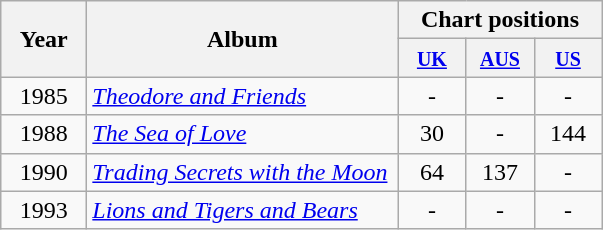<table class="wikitable">
<tr>
<th rowspan="2" style="width:50px; text-align:center;">Year</th>
<th rowspan="2" style="width:200px; text-align:center;">Album</th>
<th colspan="3" style="width:50px; text-align:center;">Chart positions</th>
</tr>
<tr>
<th width="38"><small><a href='#'>UK</a><br></small></th>
<th width="38"><small><a href='#'>AUS</a></small><br></th>
<th width="38"><small><a href='#'>US</a></small></th>
</tr>
<tr>
<td style="text-align:center;">1985</td>
<td align="left"><em><a href='#'>Theodore and Friends</a></em></td>
<td style="text-align:center;">-</td>
<td style="text-align:center;">-</td>
<td style="text-align:center;">-</td>
</tr>
<tr>
<td style="text-align:center;">1988</td>
<td align="left"><em><a href='#'>The Sea of Love</a></em></td>
<td style="text-align:center;">30</td>
<td style="text-align:center;">-</td>
<td style="text-align:center;">144</td>
</tr>
<tr>
<td style="text-align:center;">1990</td>
<td align="left"><em><a href='#'>Trading Secrets with the Moon</a></em></td>
<td style="text-align:center;">64</td>
<td style="text-align:center;">137</td>
<td style="text-align:center;">-</td>
</tr>
<tr>
<td style="text-align:center;">1993</td>
<td align="left"><em><a href='#'>Lions and Tigers and Bears</a></em></td>
<td style="text-align:center;">-</td>
<td style="text-align:center;">-</td>
<td style="text-align:center;">-</td>
</tr>
</table>
